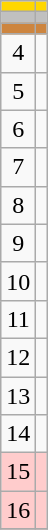<table class="wikitable">
<tr style="background:#ffd700;">
<td align=center></td>
<td></td>
</tr>
<tr style="background:#c0c0c0;">
<td align=center></td>
<td></td>
</tr>
<tr style="background:#CD853F;">
<td align=center></td>
<td></td>
</tr>
<tr>
<td align=center>4</td>
<td></td>
</tr>
<tr>
<td align=center>5</td>
<td></td>
</tr>
<tr>
<td align=center>6</td>
<td></td>
</tr>
<tr>
<td align=center>7</td>
<td></td>
</tr>
<tr>
<td align=center>8</td>
<td></td>
</tr>
<tr>
<td align=center>9</td>
<td></td>
</tr>
<tr>
<td align=center>10</td>
<td></td>
</tr>
<tr>
<td align=center>11</td>
<td></td>
</tr>
<tr>
<td align=center>12</td>
<td></td>
</tr>
<tr>
<td align=center>13</td>
<td></td>
</tr>
<tr>
<td align=center>14</td>
<td></td>
</tr>
<tr style="background:#ffcccc;">
<td align=center>15</td>
<td></td>
</tr>
<tr style="background:#ffcccc;">
<td align=center>16</td>
<td></td>
</tr>
<tr>
</tr>
</table>
